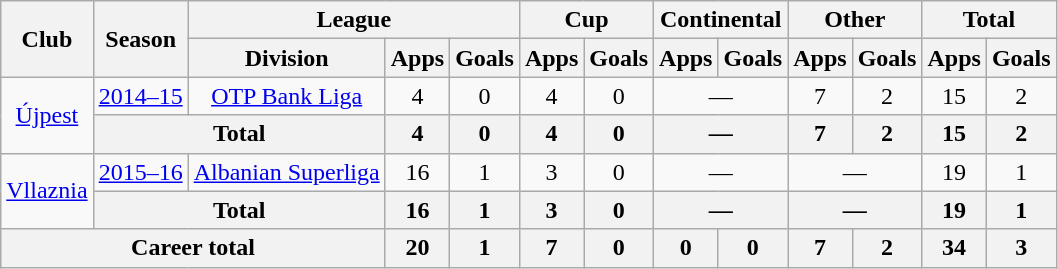<table class="wikitable" style="text-align:center">
<tr>
<th rowspan="2">Club</th>
<th rowspan="2">Season</th>
<th colspan="3">League</th>
<th colspan="2">Cup</th>
<th colspan="2">Continental</th>
<th colspan="2">Other</th>
<th colspan="2">Total</th>
</tr>
<tr>
<th>Division</th>
<th>Apps</th>
<th>Goals</th>
<th>Apps</th>
<th>Goals</th>
<th>Apps</th>
<th>Goals</th>
<th>Apps</th>
<th>Goals</th>
<th>Apps</th>
<th>Goals</th>
</tr>
<tr>
<td rowspan="2"><a href='#'>Újpest</a></td>
<td><a href='#'>2014–15</a></td>
<td rowspan="1"><a href='#'>OTP Bank Liga</a></td>
<td>4</td>
<td>0</td>
<td>4</td>
<td>0</td>
<td colspan="2">—</td>
<td>7</td>
<td>2</td>
<td>15</td>
<td>2</td>
</tr>
<tr>
<th colspan="2">Total</th>
<th>4</th>
<th>0</th>
<th>4</th>
<th>0</th>
<th colspan="2">—</th>
<th>7</th>
<th>2</th>
<th>15</th>
<th>2</th>
</tr>
<tr>
<td rowspan="2"><a href='#'>Vllaznia</a></td>
<td><a href='#'>2015–16</a></td>
<td rowspan="1"><a href='#'>Albanian Superliga</a></td>
<td>16</td>
<td>1</td>
<td>3</td>
<td>0</td>
<td colspan="2">—</td>
<td colspan="2">—</td>
<td>19</td>
<td>1</td>
</tr>
<tr>
<th colspan="2">Total</th>
<th>16</th>
<th>1</th>
<th>3</th>
<th>0</th>
<th colspan="2">—</th>
<th colspan="2">—</th>
<th>19</th>
<th>1</th>
</tr>
<tr>
<th colspan="3">Career total</th>
<th>20</th>
<th>1</th>
<th>7</th>
<th>0</th>
<th>0</th>
<th>0</th>
<th>7</th>
<th>2</th>
<th>34</th>
<th>3</th>
</tr>
</table>
